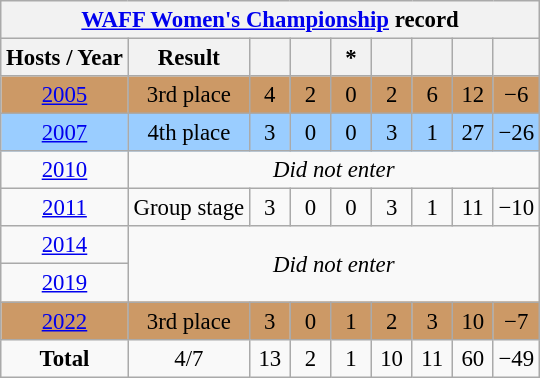<table class="wikitable" style="text-align: center;font-size:95%;">
<tr>
<th style="color:   "width:1%; colspan=10><a href='#'>WAFF Women's Championship</a> record</th>
</tr>
<tr>
<th>Hosts / Year</th>
<th>Result</th>
<th width=20></th>
<th width=20></th>
<th width=20>*</th>
<th width=20></th>
<th width=20></th>
<th width=20></th>
<th width=20></th>
</tr>
<tr style="background:#c96;">
<td> <a href='#'>2005</a></td>
<td>3rd place</td>
<td>4</td>
<td>2</td>
<td>0</td>
<td>2</td>
<td>6</td>
<td>12</td>
<td>−6</td>
</tr>
<tr style="background:#9acdff;">
<td> <a href='#'>2007</a></td>
<td>4th place</td>
<td>3</td>
<td>0</td>
<td>0</td>
<td>3</td>
<td>1</td>
<td>27</td>
<td>−26</td>
</tr>
<tr>
<td> <a href='#'>2010</a></td>
<td colspan=8><em>Did not enter</em></td>
</tr>
<tr>
<td> <a href='#'>2011</a></td>
<td>Group stage</td>
<td>3</td>
<td>0</td>
<td>0</td>
<td>3</td>
<td>1</td>
<td>11</td>
<td>−10</td>
</tr>
<tr>
<td> <a href='#'>2014</a></td>
<td colspan=8 rowspan=2><em>Did not enter</em></td>
</tr>
<tr>
<td> <a href='#'>2019</a></td>
</tr>
<tr style="background:#c96;">
<td> <a href='#'>2022</a></td>
<td>3rd place</td>
<td>3</td>
<td>0</td>
<td>1</td>
<td>2</td>
<td>3</td>
<td>10</td>
<td>−7</td>
</tr>
<tr>
<td><strong>Total</strong></td>
<td>4/7</td>
<td>13</td>
<td>2</td>
<td>1</td>
<td>10</td>
<td>11</td>
<td>60</td>
<td>−49</td>
</tr>
</table>
